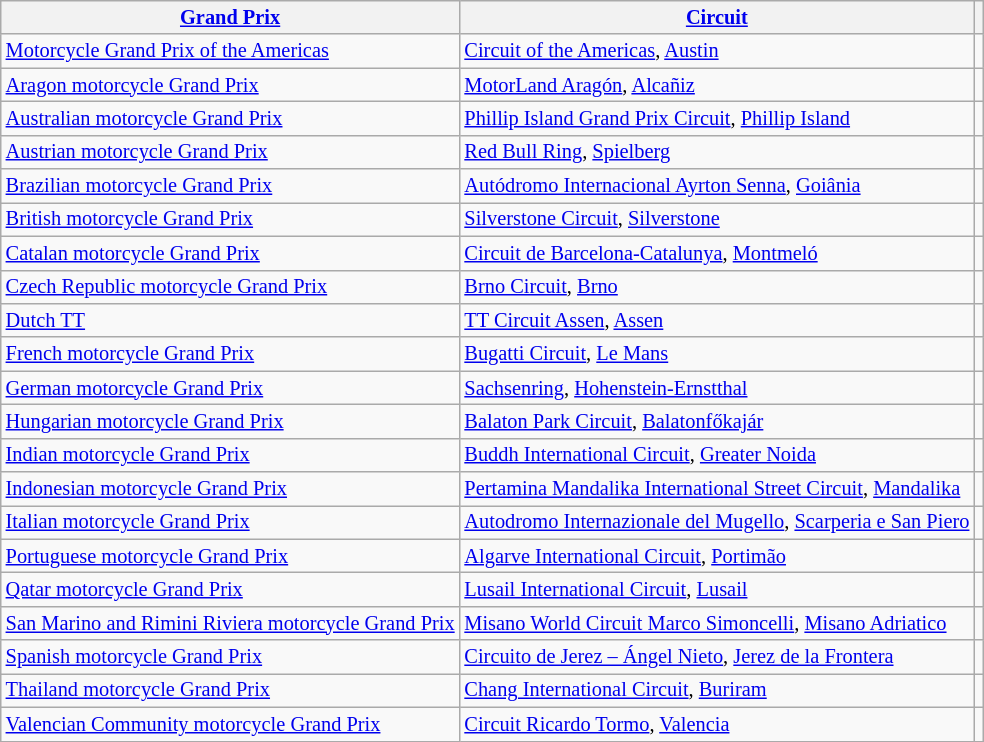<table class="wikitable" style="font-size: 85%;">
<tr>
<th><a href='#'>Grand Prix</a></th>
<th><a href='#'>Circuit</a></th>
<th></th>
</tr>
<tr>
<td> <a href='#'>Motorcycle Grand Prix of the Americas</a></td>
<td><a href='#'>Circuit of the Americas</a>, <a href='#'>Austin</a></td>
</tr>
<tr>
<td> <a href='#'>Aragon motorcycle Grand Prix</a></td>
<td><a href='#'>MotorLand Aragón</a>, <a href='#'>Alcañiz</a></td>
<td></td>
</tr>
<tr>
<td> <a href='#'>Australian motorcycle Grand Prix</a></td>
<td><a href='#'>Phillip Island Grand Prix Circuit</a>, <a href='#'>Phillip Island</a></td>
<td></td>
</tr>
<tr>
<td> <a href='#'>Austrian motorcycle Grand Prix</a></td>
<td><a href='#'>Red Bull Ring</a>, <a href='#'>Spielberg</a></td>
<td></td>
</tr>
<tr>
<td> <a href='#'>Brazilian motorcycle Grand Prix</a></td>
<td><a href='#'>Autódromo Internacional Ayrton Senna</a>, <a href='#'>Goiânia</a></td>
<td></td>
</tr>
<tr>
<td> <a href='#'>British motorcycle Grand Prix</a></td>
<td><a href='#'>Silverstone Circuit</a>, <a href='#'>Silverstone</a></td>
<td></td>
</tr>
<tr>
<td> <a href='#'>Catalan motorcycle Grand Prix</a></td>
<td><a href='#'>Circuit de Barcelona-Catalunya</a>, <a href='#'>Montmeló</a></td>
<td></td>
</tr>
<tr>
<td> <a href='#'>Czech Republic motorcycle Grand Prix</a></td>
<td><a href='#'>Brno Circuit</a>, <a href='#'>Brno</a></td>
<td></td>
</tr>
<tr>
<td> <a href='#'>Dutch TT</a></td>
<td><a href='#'>TT Circuit Assen</a>, <a href='#'>Assen</a></td>
<td></td>
</tr>
<tr>
<td> <a href='#'>French motorcycle Grand Prix</a></td>
<td><a href='#'>Bugatti Circuit</a>, <a href='#'>Le Mans</a></td>
<td></td>
</tr>
<tr>
<td> <a href='#'>German motorcycle Grand Prix</a></td>
<td><a href='#'>Sachsenring</a>, <a href='#'>Hohenstein-Ernstthal</a></td>
<td></td>
</tr>
<tr>
<td> <a href='#'>Hungarian motorcycle Grand Prix</a></td>
<td><a href='#'>Balaton Park Circuit</a>, <a href='#'>Balatonfőkajár</a></td>
<td></td>
</tr>
<tr>
<td> <a href='#'>Indian motorcycle Grand Prix</a></td>
<td><a href='#'>Buddh International Circuit</a>, <a href='#'>Greater Noida</a></td>
<td></td>
</tr>
<tr>
<td> <a href='#'>Indonesian motorcycle Grand Prix</a></td>
<td><a href='#'>Pertamina Mandalika International Street Circuit</a>, <a href='#'>Mandalika</a></td>
<td></td>
</tr>
<tr>
<td> <a href='#'>Italian motorcycle Grand Prix</a></td>
<td nowrap><a href='#'>Autodromo Internazionale del Mugello</a>, <a href='#'>Scarperia e San Piero</a></td>
<td></td>
</tr>
<tr>
<td> <a href='#'>Portuguese motorcycle Grand Prix</a></td>
<td><a href='#'>Algarve International Circuit</a>, <a href='#'>Portimão</a></td>
<td></td>
</tr>
<tr>
<td> <a href='#'>Qatar motorcycle Grand Prix</a></td>
<td><a href='#'>Lusail International Circuit</a>, <a href='#'>Lusail</a></td>
<td></td>
</tr>
<tr>
<td nowrap> <a href='#'>San Marino and Rimini Riviera motorcycle Grand Prix</a></td>
<td><a href='#'>Misano World Circuit Marco Simoncelli</a>, <a href='#'>Misano Adriatico</a></td>
<td></td>
</tr>
<tr>
<td> <a href='#'>Spanish motorcycle Grand Prix</a></td>
<td><a href='#'>Circuito de Jerez – Ángel Nieto</a>, <a href='#'>Jerez de la Frontera</a></td>
<td></td>
</tr>
<tr>
<td> <a href='#'>Thailand motorcycle Grand Prix</a></td>
<td><a href='#'>Chang International Circuit</a>, <a href='#'>Buriram</a></td>
<td></td>
</tr>
<tr>
<td> <a href='#'>Valencian Community motorcycle Grand Prix</a></td>
<td><a href='#'>Circuit Ricardo Tormo</a>, <a href='#'>Valencia</a></td>
<td></td>
</tr>
</table>
